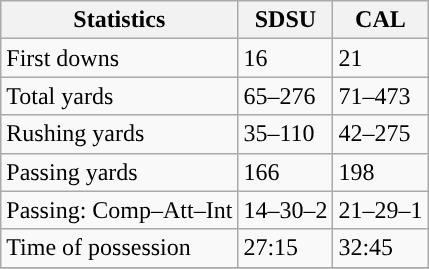<table class="wikitable" style="float: left;">
<tr>
<th>Statistics</th>
<th>SDSU</th>
<th>CAL</th>
</tr>
<tr>
<td>First downs</td>
<td>16</td>
<td>21</td>
</tr>
<tr>
<td>Total yards</td>
<td>65–276</td>
<td>71–473</td>
</tr>
<tr>
<td>Rushing yards</td>
<td>35–110</td>
<td>42–275</td>
</tr>
<tr>
<td>Passing yards</td>
<td>166</td>
<td>198</td>
</tr>
<tr>
<td>Passing: Comp–Att–Int</td>
<td>14–30–2</td>
<td>21–29–1</td>
</tr>
<tr>
<td>Time of possession</td>
<td>27:15</td>
<td>32:45</td>
</tr>
<tr>
</tr>
</table>
